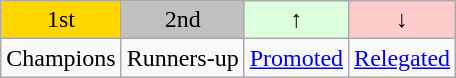<table class="wikitable" style="text-align:center">
<tr>
<td bgcolor=gold>1st</td>
<td bgcolor=silver>2nd</td>
<td bgcolor="#DDFFDD">↑</td>
<td bgcolor="#FFCCCC">↓</td>
</tr>
<tr>
<td>Champions</td>
<td>Runners-up</td>
<td><a href='#'>Promoted</a></td>
<td><a href='#'>Relegated</a></td>
</tr>
</table>
